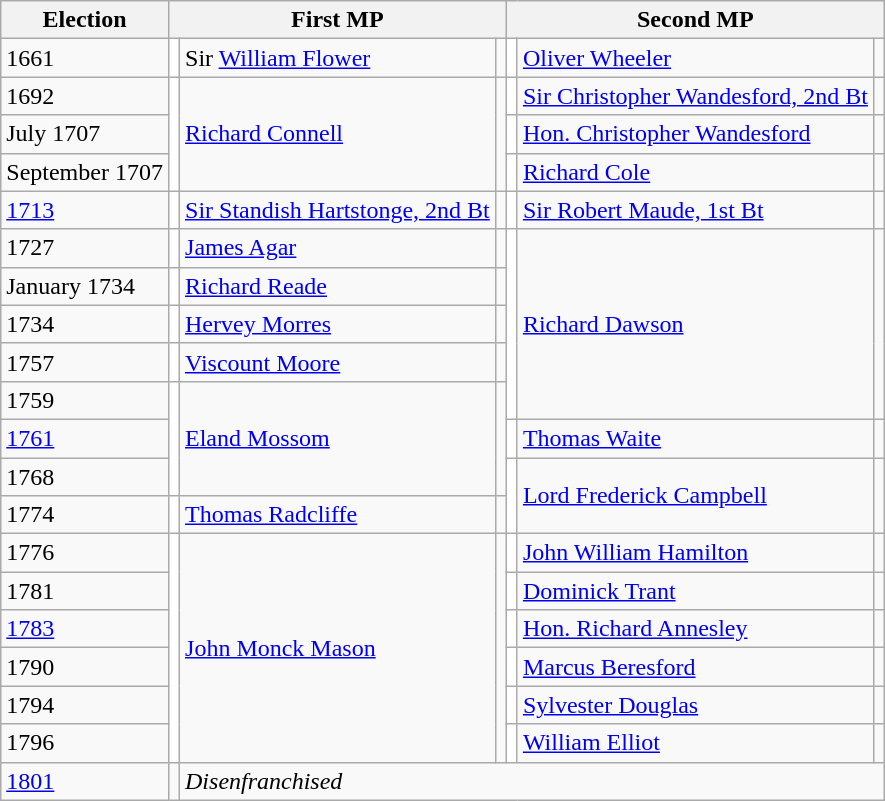<table class="wikitable">
<tr>
<th>Election</th>
<th colspan=3>First MP</th>
<th colspan=3>Second MP</th>
</tr>
<tr>
<td>1661</td>
<td style="background-color: white"></td>
<td>Sir <a href='#'>William Flower</a></td>
<td></td>
<td style="background-color: white"></td>
<td><a href='#'>Oliver Wheeler</a></td>
<td></td>
</tr>
<tr>
<td>1692</td>
<td rowspan="3" style="background-color: white"></td>
<td rowspan="3"><a href='#'>Richard Connell</a></td>
<td rowspan="3"></td>
<td style="background-color: white"></td>
<td><a href='#'>Sir Christopher Wandesford, 2nd Bt</a></td>
<td></td>
</tr>
<tr>
<td>July 1707</td>
<td style="background-color: white"></td>
<td><a href='#'>Hon. Christopher Wandesford</a></td>
<td></td>
</tr>
<tr>
<td>September 1707</td>
<td style="background-color: white"></td>
<td><a href='#'>Richard Cole</a></td>
<td></td>
</tr>
<tr>
<td><a href='#'>1713</a></td>
<td style="background-color: white"></td>
<td><a href='#'>Sir Standish Hartstonge, 2nd Bt</a></td>
<td></td>
<td style="background-color: white"></td>
<td><a href='#'>Sir Robert Maude, 1st Bt</a></td>
<td></td>
</tr>
<tr>
<td>1727</td>
<td style="background-color: white"></td>
<td><a href='#'>James Agar</a></td>
<td></td>
<td rowspan="5" style="background-color: white"></td>
<td rowspan="5"><a href='#'>Richard Dawson</a></td>
<td rowspan="5"></td>
</tr>
<tr>
<td>January 1734</td>
<td style="background-color: white"></td>
<td><a href='#'>Richard Reade</a></td>
<td></td>
</tr>
<tr>
<td>1734</td>
<td style="background-color: white"></td>
<td><a href='#'>Hervey Morres</a></td>
<td></td>
</tr>
<tr>
<td>1757</td>
<td style="background-color: white"></td>
<td><a href='#'>Viscount Moore</a></td>
<td></td>
</tr>
<tr>
<td>1759</td>
<td rowspan="3" style="background-color: white"></td>
<td rowspan="3"><a href='#'>Eland Mossom</a></td>
<td rowspan="3"></td>
</tr>
<tr>
<td><a href='#'>1761</a></td>
<td style="background-color: white"></td>
<td><a href='#'>Thomas Waite</a></td>
<td></td>
</tr>
<tr>
<td>1768</td>
<td rowspan="2" style="background-color: white"></td>
<td rowspan="2"><a href='#'>Lord Frederick Campbell</a></td>
<td rowspan="2"></td>
</tr>
<tr>
<td>1774</td>
<td style="background-color: white"></td>
<td><a href='#'>Thomas Radcliffe</a></td>
<td></td>
</tr>
<tr>
<td>1776</td>
<td rowspan="6" style="background-color: white"></td>
<td rowspan="6"><a href='#'>John Monck Mason</a></td>
<td rowspan="6"></td>
<td style="background-color: white"></td>
<td><a href='#'>John William Hamilton</a></td>
<td></td>
</tr>
<tr>
<td>1781</td>
<td style="background-color: white"></td>
<td><a href='#'>Dominick Trant</a></td>
<td></td>
</tr>
<tr>
<td><a href='#'>1783</a></td>
<td style="background-color: white"></td>
<td><a href='#'>Hon. Richard Annesley</a></td>
<td></td>
</tr>
<tr>
<td>1790</td>
<td style="background-color: white"></td>
<td><a href='#'>Marcus Beresford</a></td>
<td></td>
</tr>
<tr>
<td>1794</td>
<td style="background-color: white"></td>
<td><a href='#'>Sylvester Douglas</a></td>
<td></td>
</tr>
<tr>
<td>1796</td>
<td style="background-color: white"></td>
<td><a href='#'>William Elliot</a></td>
<td></td>
</tr>
<tr>
<td><a href='#'>1801</a></td>
<td></td>
<td colspan="5"><em>Disenfranchised</em></td>
</tr>
</table>
